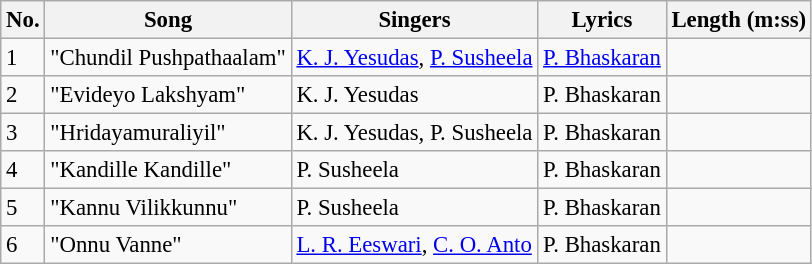<table class="wikitable" style="font-size:95%;">
<tr>
<th>No.</th>
<th>Song</th>
<th>Singers</th>
<th>Lyrics</th>
<th>Length (m:ss)</th>
</tr>
<tr>
<td>1</td>
<td>"Chundil Pushpathaalam"</td>
<td><a href='#'>K. J. Yesudas</a>, <a href='#'>P. Susheela</a></td>
<td><a href='#'>P. Bhaskaran</a></td>
<td></td>
</tr>
<tr>
<td>2</td>
<td>"Evideyo Lakshyam"</td>
<td>K. J. Yesudas</td>
<td>P. Bhaskaran</td>
<td></td>
</tr>
<tr>
<td>3</td>
<td>"Hridayamuraliyil"</td>
<td>K. J. Yesudas, P. Susheela</td>
<td>P. Bhaskaran</td>
<td></td>
</tr>
<tr>
<td>4</td>
<td>"Kandille Kandille"</td>
<td>P. Susheela</td>
<td>P. Bhaskaran</td>
<td></td>
</tr>
<tr>
<td>5</td>
<td>"Kannu Vilikkunnu"</td>
<td>P. Susheela</td>
<td>P. Bhaskaran</td>
<td></td>
</tr>
<tr>
<td>6</td>
<td>"Onnu Vanne"</td>
<td><a href='#'>L. R. Eeswari</a>, <a href='#'>C. O. Anto</a></td>
<td>P. Bhaskaran</td>
<td></td>
</tr>
</table>
